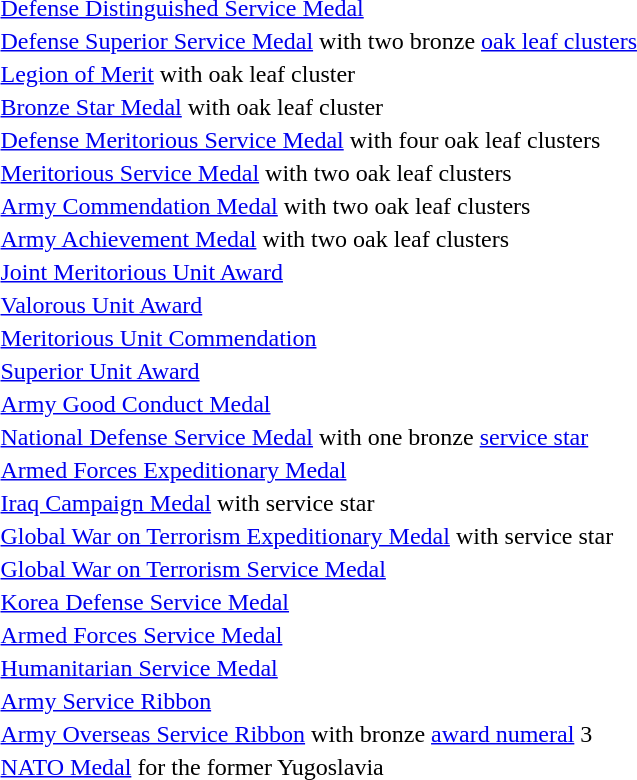<table>
<tr>
<td> <a href='#'>Defense Distinguished Service Medal</a></td>
</tr>
<tr>
<td><span></span><span></span> <a href='#'>Defense Superior Service Medal</a> with two bronze <a href='#'>oak leaf clusters</a></td>
</tr>
<tr>
<td> <a href='#'>Legion of Merit</a> with oak leaf cluster</td>
</tr>
<tr>
<td> <a href='#'>Bronze Star Medal</a> with oak leaf cluster</td>
</tr>
<tr>
<td><span></span><span></span><span></span><span></span> <a href='#'>Defense Meritorious Service Medal</a> with four oak leaf clusters</td>
</tr>
<tr>
<td><span></span><span></span> <a href='#'>Meritorious Service Medal</a> with two oak leaf clusters</td>
</tr>
<tr>
<td><span></span><span></span> <a href='#'>Army Commendation Medal</a> with two oak leaf clusters</td>
</tr>
<tr>
<td><span></span><span></span> <a href='#'>Army Achievement Medal</a> with two oak leaf clusters</td>
</tr>
<tr>
<td> <a href='#'>Joint Meritorious Unit Award</a></td>
</tr>
<tr>
<td> <a href='#'>Valorous Unit Award</a></td>
</tr>
<tr>
<td> <a href='#'>Meritorious Unit Commendation</a></td>
</tr>
<tr>
<td> <a href='#'>Superior Unit Award</a></td>
</tr>
<tr>
<td> <a href='#'>Army Good Conduct Medal</a></td>
</tr>
<tr>
<td> <a href='#'>National Defense Service Medal</a> with one bronze <a href='#'>service star</a></td>
</tr>
<tr>
<td> <a href='#'>Armed Forces Expeditionary Medal</a></td>
</tr>
<tr>
<td> <a href='#'>Iraq Campaign Medal</a> with service star</td>
</tr>
<tr>
<td> <a href='#'>Global War on Terrorism Expeditionary Medal</a> with service star</td>
</tr>
<tr>
<td> <a href='#'>Global War on Terrorism Service Medal</a></td>
</tr>
<tr>
<td> <a href='#'>Korea Defense Service Medal</a></td>
</tr>
<tr>
<td> <a href='#'>Armed Forces Service Medal</a></td>
</tr>
<tr>
<td> <a href='#'>Humanitarian Service Medal</a></td>
</tr>
<tr>
<td> <a href='#'>Army Service Ribbon</a></td>
</tr>
<tr>
<td><span></span> <a href='#'>Army Overseas Service Ribbon</a> with bronze <a href='#'>award numeral</a> 3</td>
</tr>
<tr>
<td> <a href='#'>NATO Medal</a> for the former Yugoslavia</td>
</tr>
</table>
